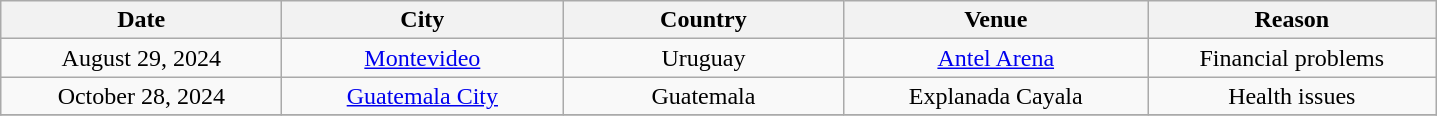<table class="wikitable plainrowheaders" style="text-align:center;">
<tr>
<th style="width:180px;">Date</th>
<th style="width:180px;">City</th>
<th style="width:180px;">Country</th>
<th style="width:195px;">Venue</th>
<th style="width:185px;">Reason</th>
</tr>
<tr>
<td>August 29, 2024</td>
<td><a href='#'>Montevideo</a></td>
<td>Uruguay</td>
<td><a href='#'>Antel Arena</a></td>
<td>Financial problems</td>
</tr>
<tr>
<td>October 28, 2024</td>
<td><a href='#'>Guatemala City</a></td>
<td>Guatemala</td>
<td>Explanada Cayala</td>
<td>Health issues</td>
</tr>
<tr>
</tr>
</table>
